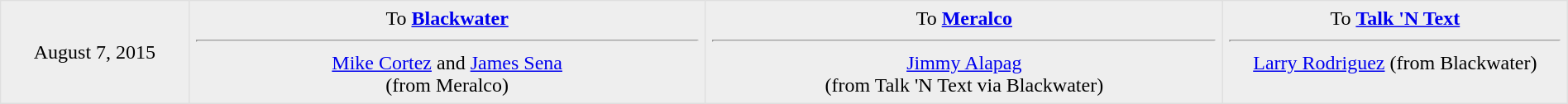<table border=1 style="border-collapse:collapse; text-align: center; width: 100%" bordercolor="#DFDFDF"  cellpadding="5">
<tr bgcolor="eeeeee">
<td style="width:12%">August 7, 2015</td>
<td style="width:33%" valign="top">To <strong><a href='#'>Blackwater</a></strong><hr><a href='#'>Mike Cortez</a> and <a href='#'>James Sena</a><br>(from Meralco)</td>
<td style="width:33%" valign="top">To <strong><a href='#'>Meralco</a></strong><hr><a href='#'>Jimmy Alapag</a><br>(from Talk 'N Text via Blackwater)</td>
<td style="width:33%" valign="top">To <strong><a href='#'>Talk 'N Text</a></strong><hr><a href='#'>Larry Rodriguez</a> (from Blackwater)</td>
</tr>
</table>
